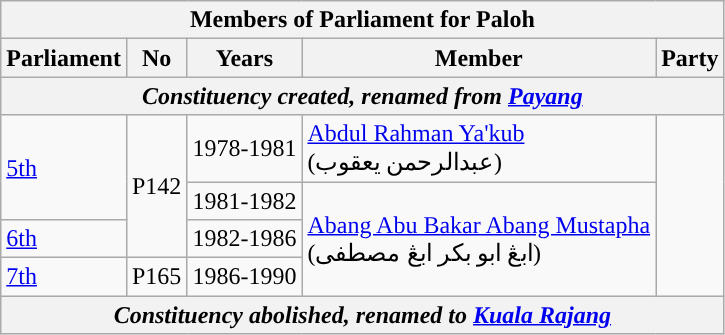<table class=wikitable>
<tr>
<th colspan="5">Members of Parliament for Paloh</th>
</tr>
<tr>
<th>Parliament</th>
<th>No</th>
<th>Years</th>
<th>Member</th>
<th>Party</th>
</tr>
<tr>
<th colspan="5" align="center"><em>Constituency created, renamed from <a href='#'>Payang</a></em></th>
</tr>
<tr>
<td rowspan=2><a href='#'>5th</a></td>
<td rowspan="3">P142</td>
<td>1978-1981</td>
<td><a href='#'>Abdul Rahman Ya'kub</a> <br> (عبدالرحمن يعقوب‎)</td>
<td rowspan=4></td>
</tr>
<tr>
<td>1981-1982</td>
<td rowspan=3><a href='#'>Abang Abu Bakar Abang Mustapha</a> <br> (ابڠ ابو بكر ابڠ مصطفى)</td>
</tr>
<tr>
<td><a href='#'>6th</a></td>
<td>1982-1986</td>
</tr>
<tr>
<td><a href='#'>7th</a></td>
<td>P165</td>
<td>1986-1990</td>
</tr>
<tr>
<th colspan="5" align="center"><em>Constituency abolished, renamed to <a href='#'>Kuala Rajang</a></em></th>
</tr>
</table>
